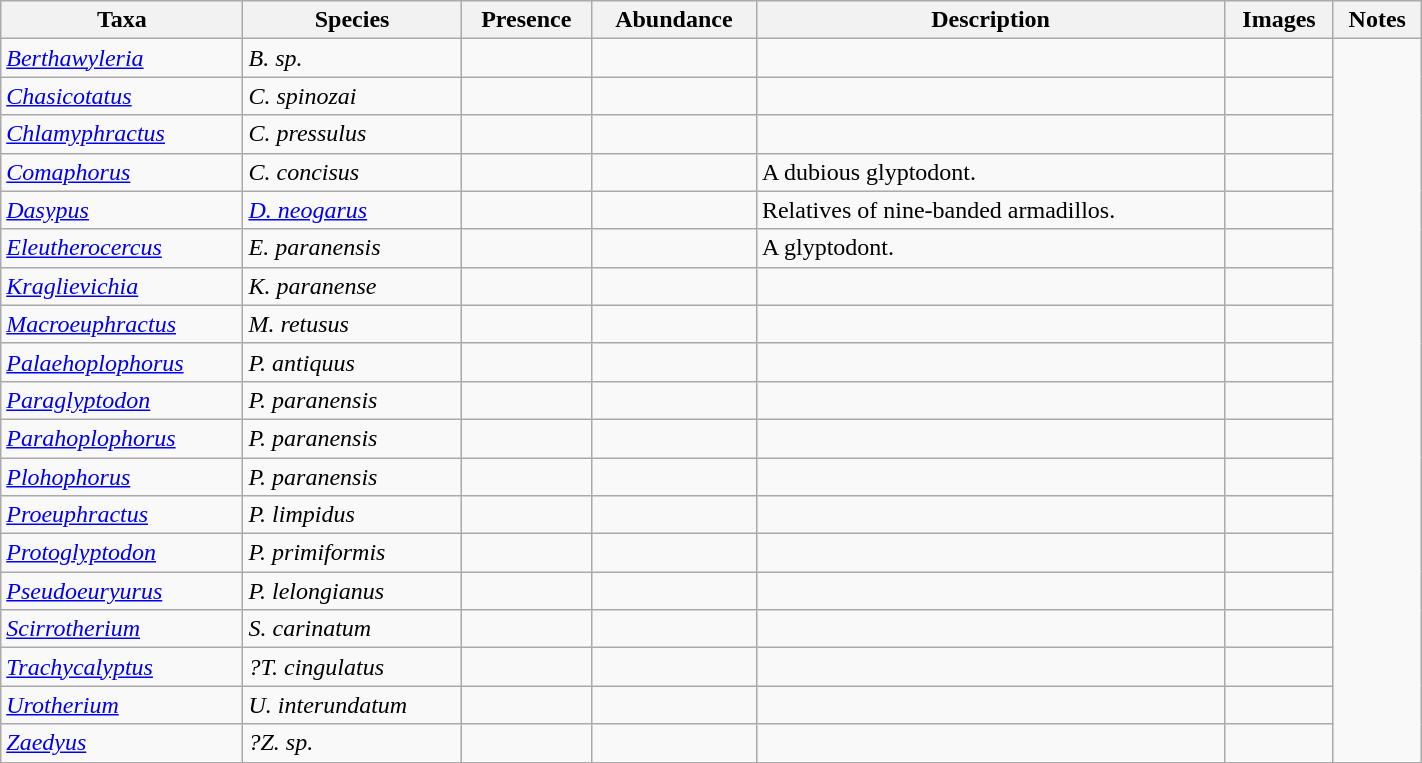<table class="wikitable sortable" align="center" width="75%">
<tr>
<th>Taxa</th>
<th>Species</th>
<th>Presence</th>
<th>Abundance</th>
<th>Description</th>
<th>Images</th>
<th>Notes</th>
</tr>
<tr>
<td><em><a href='#'>Berthawyleria</a></em></td>
<td><em>B. sp.</em></td>
<td></td>
<td></td>
<td></td>
<td></td>
<td rowspan=100></td>
</tr>
<tr>
<td><em><a href='#'>Chasicotatus</a></em></td>
<td><em>C. spinozai</em></td>
<td></td>
<td></td>
<td></td>
<td></td>
</tr>
<tr>
<td><em><a href='#'>Chlamyphractus</a></em></td>
<td><em>C. pressulus</em></td>
<td></td>
<td></td>
<td></td>
<td></td>
</tr>
<tr>
<td><em><a href='#'>Comaphorus</a></em></td>
<td><em>C. concisus</em></td>
<td></td>
<td></td>
<td>A dubious glyptodont.</td>
<td></td>
</tr>
<tr>
<td><em><a href='#'>Dasypus</a></em></td>
<td><em><a href='#'>D. neogarus</a></em></td>
<td></td>
<td></td>
<td>Relatives of nine-banded armadillos.</td>
<td></td>
</tr>
<tr>
<td><em><a href='#'>Eleutherocercus</a></em></td>
<td><em>E. paranensis</em></td>
<td></td>
<td></td>
<td>A glyptodont.</td>
<td></td>
</tr>
<tr>
<td><em><a href='#'>Kraglievichia</a></em></td>
<td><em>K. paranense</em></td>
<td></td>
<td></td>
<td></td>
<td></td>
</tr>
<tr>
<td><em><a href='#'>Macroeuphractus</a></em></td>
<td><em>M. retusus</em></td>
<td></td>
<td></td>
<td></td>
<td></td>
</tr>
<tr>
<td><em><a href='#'>Palaehoplophorus</a></em></td>
<td><em>P. antiquus</em></td>
<td></td>
<td></td>
<td></td>
<td></td>
</tr>
<tr>
<td><em><a href='#'>Paraglyptodon</a></em></td>
<td><em>P. paranensis</em></td>
<td></td>
<td></td>
<td></td>
<td></td>
</tr>
<tr>
<td><em><a href='#'>Parahoplophorus</a></em></td>
<td><em>P. paranensis</em></td>
<td></td>
<td></td>
<td></td>
<td></td>
</tr>
<tr>
<td><em><a href='#'>Plohophorus</a></em></td>
<td><em>P. paranensis</em></td>
<td></td>
<td></td>
<td></td>
<td></td>
</tr>
<tr>
<td><em><a href='#'>Proeuphractus</a></em></td>
<td><em>P. limpidus</em></td>
<td></td>
<td></td>
<td></td>
<td></td>
</tr>
<tr>
<td><em><a href='#'>Protoglyptodon</a></em></td>
<td><em>P. primiformis</em></td>
<td></td>
<td></td>
<td></td>
<td></td>
</tr>
<tr>
<td><em><a href='#'>Pseudoeuryurus</a></em></td>
<td><em>P. lelongianus</em></td>
<td></td>
<td></td>
<td></td>
<td></td>
</tr>
<tr>
<td><em><a href='#'>Scirrotherium</a></em></td>
<td><em>S. carinatum</em></td>
<td></td>
<td></td>
<td></td>
<td></td>
</tr>
<tr>
<td><em><a href='#'>Trachycalyptus</a></em></td>
<td><em>?T. cingulatus</em></td>
<td></td>
<td></td>
<td></td>
<td></td>
</tr>
<tr>
<td><em><a href='#'>Urotherium</a></em></td>
<td><em>U. interundatum</em></td>
<td></td>
<td></td>
<td></td>
<td></td>
</tr>
<tr>
<td><em><a href='#'>Zaedyus</a></em></td>
<td><em>?Z. sp.</em></td>
<td></td>
<td></td>
<td></td>
<td></td>
</tr>
</table>
